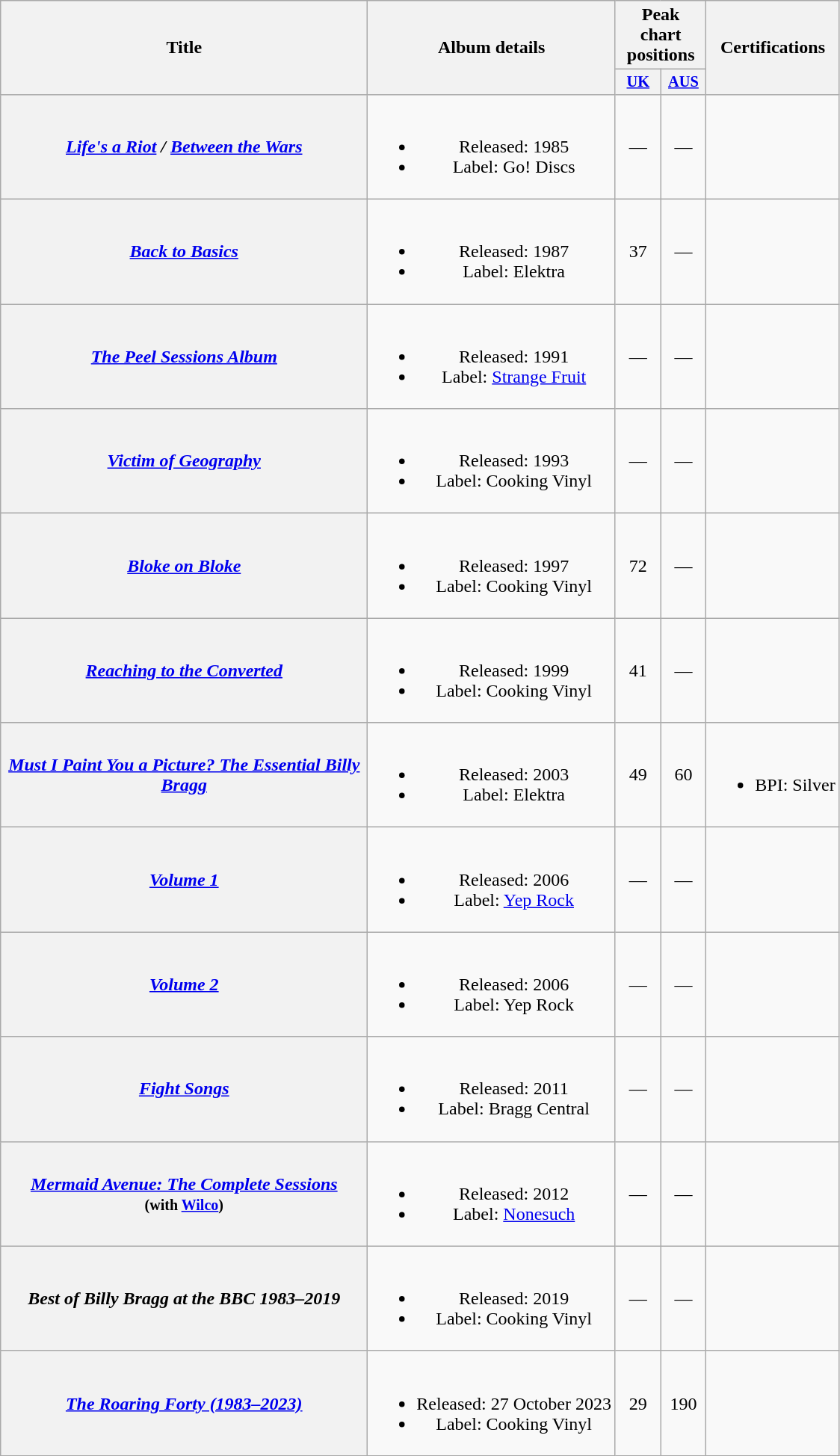<table class="wikitable plainrowheaders" style="text-align:center">
<tr>
<th rowspan="2" style="width:20em;">Title</th>
<th rowspan="2">Album details</th>
<th colspan="2">Peak chart positions</th>
<th rowspan="2">Certifications</th>
</tr>
<tr>
<th scope="col" style="width:2.5em;font-size:85%"><a href='#'>UK</a><br></th>
<th scope="col" style="width:2.5em;font-size:85%"><a href='#'>AUS</a><br></th>
</tr>
<tr>
<th scope="row"><em><a href='#'>Life's a Riot</a> / <a href='#'>Between the Wars</a></em></th>
<td><br><ul><li>Released: 1985</li><li>Label: Go! Discs</li></ul></td>
<td>—</td>
<td>—</td>
<td></td>
</tr>
<tr>
<th scope="row"><em><a href='#'>Back to Basics</a></em></th>
<td><br><ul><li>Released: 1987</li><li>Label: Elektra</li></ul></td>
<td>37</td>
<td>—</td>
<td></td>
</tr>
<tr>
<th scope="row"><em><a href='#'>The Peel Sessions Album</a></em></th>
<td><br><ul><li>Released: 1991</li><li>Label: <a href='#'>Strange Fruit</a></li></ul></td>
<td>—</td>
<td>—</td>
<td></td>
</tr>
<tr>
<th scope="row"><em><a href='#'>Victim of Geography</a></em></th>
<td><br><ul><li>Released: 1993</li><li>Label: Cooking Vinyl</li></ul></td>
<td>—</td>
<td>—</td>
<td></td>
</tr>
<tr>
<th scope="row"><em><a href='#'>Bloke on Bloke</a></em></th>
<td><br><ul><li>Released: 1997</li><li>Label: Cooking Vinyl</li></ul></td>
<td>72</td>
<td>—</td>
<td></td>
</tr>
<tr>
<th scope="row"><em><a href='#'>Reaching to the Converted</a></em></th>
<td><br><ul><li>Released: 1999</li><li>Label: Cooking Vinyl</li></ul></td>
<td>41</td>
<td>—</td>
<td></td>
</tr>
<tr>
<th scope="row"><em><a href='#'>Must I Paint You a Picture? The Essential Billy Bragg</a></em></th>
<td><br><ul><li>Released: 2003</li><li>Label: Elektra</li></ul></td>
<td>49</td>
<td>60</td>
<td><br><ul><li>BPI: Silver</li></ul></td>
</tr>
<tr>
<th scope="row"><em><a href='#'>Volume 1</a></em></th>
<td><br><ul><li>Released: 2006</li><li>Label: <a href='#'>Yep Rock</a></li></ul></td>
<td>—</td>
<td>—</td>
<td></td>
</tr>
<tr>
<th scope="row"><em><a href='#'>Volume 2</a></em></th>
<td><br><ul><li>Released: 2006</li><li>Label: Yep Rock</li></ul></td>
<td>—</td>
<td>—</td>
<td></td>
</tr>
<tr>
<th scope="row"><em><a href='#'>Fight Songs</a></em></th>
<td><br><ul><li>Released: 2011</li><li>Label: Bragg Central</li></ul></td>
<td>—</td>
<td>—</td>
<td></td>
</tr>
<tr>
<th scope="row"><em><a href='#'>Mermaid Avenue: The Complete Sessions</a></em><br><small>(with <a href='#'>Wilco</a>)</small></th>
<td><br><ul><li>Released: 2012</li><li>Label: <a href='#'>Nonesuch</a></li></ul></td>
<td>—</td>
<td>—</td>
<td></td>
</tr>
<tr>
<th scope="row"><em>Best of Billy Bragg at the BBC 1983–2019</em></th>
<td><br><ul><li>Released: 2019</li><li>Label: Cooking Vinyl</li></ul></td>
<td>—</td>
<td>—</td>
</tr>
<tr>
<th scope="row"><em><a href='#'>The Roaring Forty (1983–2023)</a></em></th>
<td><br><ul><li>Released: 27 October 2023</li><li>Label: Cooking Vinyl</li></ul></td>
<td>29</td>
<td>190</td>
<td></td>
</tr>
</table>
